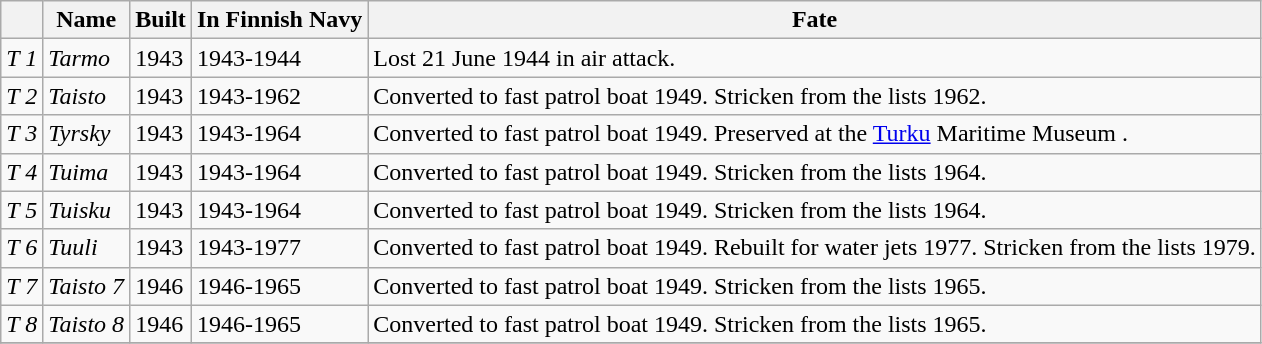<table class="wikitable">
<tr>
<th></th>
<th>Name</th>
<th>Built</th>
<th>In Finnish Navy</th>
<th>Fate</th>
</tr>
<tr>
<td><em>T 1</em></td>
<td><em>Tarmo</em></td>
<td>1943</td>
<td>1943-1944</td>
<td>Lost 21 June 1944 in air attack.</td>
</tr>
<tr>
<td><em>T 2</em></td>
<td><em>Taisto</em></td>
<td>1943</td>
<td>1943-1962</td>
<td>Converted to fast patrol boat 1949. Stricken from the lists 1962.</td>
</tr>
<tr>
<td><em>T 3</em></td>
<td><em>Tyrsky</em></td>
<td>1943</td>
<td>1943-1964</td>
<td>Converted to fast patrol boat 1949. Preserved at the <a href='#'>Turku</a> Maritime Museum .</td>
</tr>
<tr>
<td><em>T 4</em></td>
<td><em>Tuima</em></td>
<td>1943</td>
<td>1943-1964</td>
<td>Converted to fast patrol boat 1949. Stricken from the lists 1964.</td>
</tr>
<tr>
<td><em>T 5</em></td>
<td><em>Tuisku</em></td>
<td>1943</td>
<td>1943-1964</td>
<td>Converted to fast patrol boat 1949. Stricken from the lists 1964.</td>
</tr>
<tr>
<td><em>T 6</em></td>
<td><em>Tuuli</em></td>
<td>1943</td>
<td>1943-1977</td>
<td>Converted to fast patrol boat 1949. Rebuilt for water jets 1977. Stricken from the lists 1979.</td>
</tr>
<tr>
<td><em>T 7</em></td>
<td><em>Taisto 7</em></td>
<td>1946</td>
<td>1946-1965</td>
<td>Converted to fast patrol boat 1949. Stricken from the lists 1965.</td>
</tr>
<tr>
<td><em>T 8</em></td>
<td><em>Taisto 8</em></td>
<td>1946</td>
<td>1946-1965</td>
<td>Converted to fast patrol boat 1949. Stricken from the lists 1965.</td>
</tr>
<tr>
</tr>
</table>
